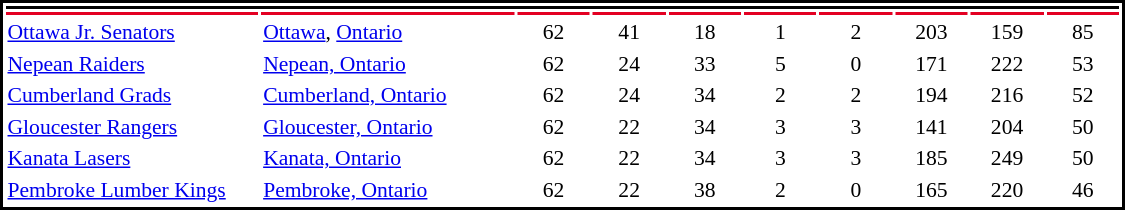<table cellpadding="0">
<tr align="center" style="vertical-align: top">
<td></td>
<td><br><table cellpadding="1" width="750px" style="font-size: 90%; text-align:center; border: 2px solid black;">
<tr bgcolor="#000000">
<th colspan="12"></th>
</tr>
<tr>
<th style="background: #E30022; width:8em"></th>
<th style="background: #E30022; width:8em"></th>
<th style="background: #E30022; width:2.2em"></th>
<th style="background: #E30022; width:2.2em"></th>
<th style="background: #E30022; width:2.2em"></th>
<th style="background: #E30022; width:2.2em"></th>
<th style="background: #E30022; width:2.2em"></th>
<th style="background: #E30022; width:2.2em"></th>
<th style="background: #E30022; width:2.2em"></th>
<th style="background: #E30022; width:2.2em"></th>
</tr>
<tr>
<td align=left><a href='#'>Ottawa Jr. Senators</a></td>
<td align=left><a href='#'>Ottawa</a>, <a href='#'>Ontario</a></td>
<td>62</td>
<td>41</td>
<td>18</td>
<td>1</td>
<td>2</td>
<td>203</td>
<td>159</td>
<td>85</td>
</tr>
<tr>
<td align=left><a href='#'>Nepean Raiders</a></td>
<td align=left><a href='#'>Nepean, Ontario</a></td>
<td>62</td>
<td>24</td>
<td>33</td>
<td>5</td>
<td>0</td>
<td>171</td>
<td>222</td>
<td>53</td>
</tr>
<tr>
<td align=left><a href='#'>Cumberland Grads</a></td>
<td align=left><a href='#'>Cumberland, Ontario</a></td>
<td>62</td>
<td>24</td>
<td>34</td>
<td>2</td>
<td>2</td>
<td>194</td>
<td>216</td>
<td>52</td>
</tr>
<tr>
<td align=left><a href='#'>Gloucester Rangers</a></td>
<td align=left><a href='#'>Gloucester, Ontario</a></td>
<td>62</td>
<td>22</td>
<td>34</td>
<td>3</td>
<td>3</td>
<td>141</td>
<td>204</td>
<td>50</td>
</tr>
<tr>
<td align=left><a href='#'>Kanata Lasers</a></td>
<td align=left><a href='#'>Kanata, Ontario</a></td>
<td>62</td>
<td>22</td>
<td>34</td>
<td>3</td>
<td>3</td>
<td>185</td>
<td>249</td>
<td>50</td>
</tr>
<tr>
<td align=left><a href='#'>Pembroke Lumber Kings</a></td>
<td align=left><a href='#'>Pembroke, Ontario</a></td>
<td>62</td>
<td>22</td>
<td>38</td>
<td>2</td>
<td>0</td>
<td>165</td>
<td>220</td>
<td>46</td>
</tr>
</table>
</td>
</tr>
</table>
